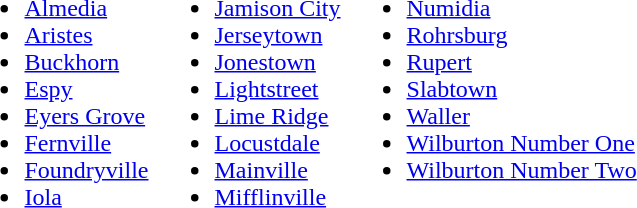<table>
<tr valign=top>
<td><br><ul><li><a href='#'>Almedia</a></li><li><a href='#'>Aristes</a></li><li><a href='#'>Buckhorn</a></li><li><a href='#'>Espy</a></li><li><a href='#'>Eyers Grove</a></li><li><a href='#'>Fernville</a></li><li><a href='#'>Foundryville</a></li><li><a href='#'>Iola</a></li></ul></td>
<td><br><ul><li><a href='#'>Jamison City</a></li><li><a href='#'>Jerseytown</a></li><li><a href='#'>Jonestown</a></li><li><a href='#'>Lightstreet</a></li><li><a href='#'>Lime Ridge</a></li><li><a href='#'>Locustdale</a></li><li><a href='#'>Mainville</a></li><li><a href='#'>Mifflinville</a></li></ul></td>
<td><br><ul><li><a href='#'>Numidia</a></li><li><a href='#'>Rohrsburg</a></li><li><a href='#'>Rupert</a></li><li><a href='#'>Slabtown</a></li><li><a href='#'>Waller</a></li><li><a href='#'>Wilburton Number One</a></li><li><a href='#'>Wilburton Number Two</a></li></ul></td>
</tr>
</table>
